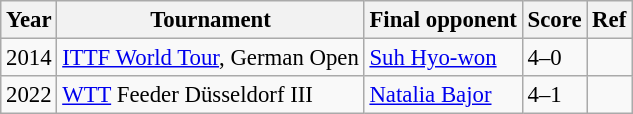<table class="wikitable" style="font-size: 95%;">
<tr>
<th>Year</th>
<th>Tournament</th>
<th>Final opponent</th>
<th>Score</th>
<th>Ref</th>
</tr>
<tr>
<td>2014</td>
<td><a href='#'>ITTF World Tour</a>, German Open</td>
<td> <a href='#'>Suh Hyo-won</a></td>
<td>4–0</td>
<td></td>
</tr>
<tr>
<td>2022</td>
<td><a href='#'>WTT</a> Feeder Düsseldorf III</td>
<td> <a href='#'>Natalia Bajor</a></td>
<td>4–1</td>
<td></td>
</tr>
</table>
